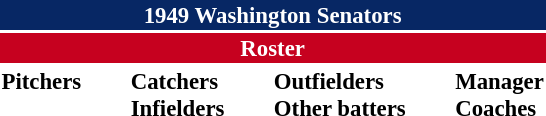<table class="toccolours" style="font-size: 95%;">
<tr>
<th colspan="10" style="background-color: #072764; color: white; text-align: center;">1949 Washington Senators</th>
</tr>
<tr>
<td colspan="10" style="background-color: #c6011f; color: white; text-align: center;"><strong>Roster</strong></td>
</tr>
<tr>
<td valign="top"><strong>Pitchers</strong><br>
















</td>
<td width="25px"></td>
<td valign="top"><strong>Catchers</strong><br>


<strong>Infielders</strong>






</td>
<td width="25px"></td>
<td valign="top"><strong>Outfielders</strong><br>






<strong>Other batters</strong>

</td>
<td width="25px"></td>
<td valign="top"><strong>Manager</strong><br>
<strong>Coaches</strong>




</td>
</tr>
<tr>
</tr>
</table>
